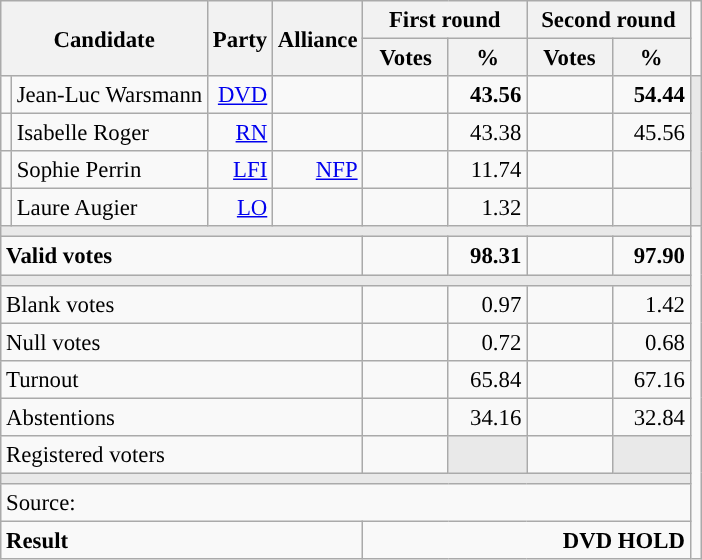<table class="wikitable" style="text-align:right;font-size:95%;">
<tr>
<th colspan="2" rowspan="2">Candidate</th>
<th colspan="1" rowspan="2">Party</th>
<th colspan="1" rowspan="2">Alliance</th>
<th colspan="2">First round</th>
<th colspan="2">Second round</th>
</tr>
<tr>
<th style="width:50px;">Votes</th>
<th style="width:45px;">%</th>
<th style="width:50px;">Votes</th>
<th style="width:45px;">%</th>
</tr>
<tr>
<td style="color:inherit;background:"></td>
<td style="text-align:left;">Jean-Luc Warsmann</td>
<td><a href='#'>DVD</a></td>
<td></td>
<td><strong></strong></td>
<td><strong>43.56</strong></td>
<td><strong></strong></td>
<td><strong>54.44</strong></td>
<td colspan="2" rowspan="4" style="background:#E9E9E9;"></td>
</tr>
<tr>
<td style="color:inherit;background:"></td>
<td style="text-align:left;">Isabelle Roger</td>
<td><a href='#'>RN</a></td>
<td></td>
<td></td>
<td>43.38</td>
<td></td>
<td>45.56</td>
</tr>
<tr>
<td style="color:inherit;background:"></td>
<td style="text-align:left;">Sophie Perrin</td>
<td><a href='#'>LFI</a></td>
<td><a href='#'>NFP</a></td>
<td></td>
<td>11.74</td>
<td></td>
<td></td>
</tr>
<tr>
<td style="color:inherit;background:"></td>
<td style="text-align:left;">Laure Augier</td>
<td><a href='#'>LO</a></td>
<td></td>
<td></td>
<td>1.32</td>
<td></td>
<td></td>
</tr>
<tr>
<td colspan="8" style="background:#E9E9E9;"></td>
</tr>
<tr style="font-weight:bold;">
<td colspan="4" style="text-align:left;">Valid votes</td>
<td></td>
<td>98.31</td>
<td></td>
<td>97.90</td>
</tr>
<tr>
<td colspan="8" style="background:#E9E9E9;"></td>
</tr>
<tr>
<td colspan="4" style="text-align:left;">Blank votes</td>
<td></td>
<td>0.97</td>
<td></td>
<td>1.42</td>
</tr>
<tr>
<td colspan="4" style="text-align:left;">Null votes</td>
<td></td>
<td>0.72</td>
<td></td>
<td>0.68</td>
</tr>
<tr>
<td colspan="4" style="text-align:left;">Turnout</td>
<td></td>
<td>65.84</td>
<td></td>
<td>67.16</td>
</tr>
<tr>
<td colspan="4" style="text-align:left;">Abstentions</td>
<td></td>
<td>34.16</td>
<td></td>
<td>32.84</td>
</tr>
<tr>
<td colspan="4" style="text-align:left;">Registered voters</td>
<td></td>
<td style="background:#E9E9E9;"></td>
<td></td>
<td style="background:#E9E9E9;"></td>
</tr>
<tr>
<td colspan="8" style="background:#E9E9E9;"></td>
</tr>
<tr>
<td colspan="8" style="text-align:left;">Source: </td>
</tr>
<tr style="font-weight:bold">
<td colspan="4" style="text-align:left;">Result</td>
<td colspan="4" style="background-color:">DVD HOLD</td>
</tr>
</table>
